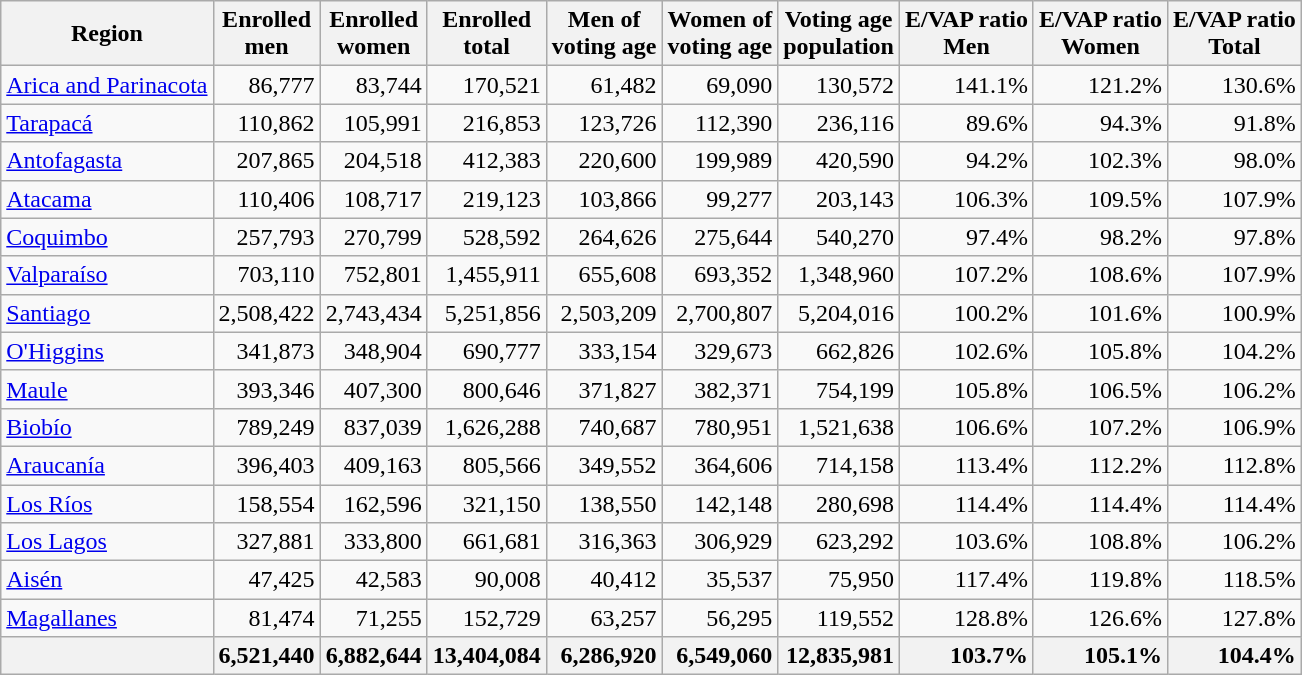<table class="wikitable sortable" style="text-align:right">
<tr>
<th>Region</th>
<th>Enrolled<br>men</th>
<th>Enrolled<br>women</th>
<th>Enrolled<br>total</th>
<th>Men of <br>voting age</th>
<th>Women of <br>voting age</th>
<th>Voting age<br>population</th>
<th>E/VAP ratio<br>Men</th>
<th>E/VAP ratio<br>Women</th>
<th>E/VAP ratio<br>Total</th>
</tr>
<tr>
<td align="left"><a href='#'>Arica and Parinacota</a></td>
<td>86,777</td>
<td>83,744</td>
<td>170,521</td>
<td>61,482</td>
<td>69,090</td>
<td>130,572</td>
<td>141.1%</td>
<td>121.2%</td>
<td>130.6%</td>
</tr>
<tr>
<td align="left"><a href='#'>Tarapacá</a></td>
<td>110,862</td>
<td>105,991</td>
<td>216,853</td>
<td>123,726</td>
<td>112,390</td>
<td>236,116</td>
<td>89.6%</td>
<td>94.3%</td>
<td>91.8%</td>
</tr>
<tr>
<td align="left"><a href='#'>Antofagasta</a></td>
<td>207,865</td>
<td>204,518</td>
<td>412,383</td>
<td>220,600</td>
<td>199,989</td>
<td>420,590</td>
<td>94.2%</td>
<td>102.3%</td>
<td>98.0%</td>
</tr>
<tr>
<td align="left"><a href='#'>Atacama</a></td>
<td>110,406</td>
<td>108,717</td>
<td>219,123</td>
<td>103,866</td>
<td>99,277</td>
<td>203,143</td>
<td>106.3%</td>
<td>109.5%</td>
<td>107.9%</td>
</tr>
<tr>
<td align="left"><a href='#'>Coquimbo</a></td>
<td>257,793</td>
<td>270,799</td>
<td>528,592</td>
<td>264,626</td>
<td>275,644</td>
<td>540,270</td>
<td>97.4%</td>
<td>98.2%</td>
<td>97.8%</td>
</tr>
<tr>
<td align="left"><a href='#'>Valparaíso</a></td>
<td>703,110</td>
<td>752,801</td>
<td>1,455,911</td>
<td>655,608</td>
<td>693,352</td>
<td>1,348,960</td>
<td>107.2%</td>
<td>108.6%</td>
<td>107.9%</td>
</tr>
<tr>
<td align="left"><a href='#'>Santiago</a></td>
<td>2,508,422</td>
<td>2,743,434</td>
<td>5,251,856</td>
<td>2,503,209</td>
<td>2,700,807</td>
<td>5,204,016</td>
<td>100.2%</td>
<td>101.6%</td>
<td>100.9%</td>
</tr>
<tr>
<td align="left"><a href='#'>O'Higgins</a></td>
<td>341,873</td>
<td>348,904</td>
<td>690,777</td>
<td>333,154</td>
<td>329,673</td>
<td>662,826</td>
<td>102.6%</td>
<td>105.8%</td>
<td>104.2%</td>
</tr>
<tr>
<td align="left"><a href='#'>Maule</a></td>
<td>393,346</td>
<td>407,300</td>
<td>800,646</td>
<td>371,827</td>
<td>382,371</td>
<td>754,199</td>
<td>105.8%</td>
<td>106.5%</td>
<td>106.2%</td>
</tr>
<tr>
<td align="left"><a href='#'>Biobío</a></td>
<td>789,249</td>
<td>837,039</td>
<td>1,626,288</td>
<td>740,687</td>
<td>780,951</td>
<td>1,521,638</td>
<td>106.6%</td>
<td>107.2%</td>
<td>106.9%</td>
</tr>
<tr>
<td align="left"><a href='#'>Araucanía</a></td>
<td>396,403</td>
<td>409,163</td>
<td>805,566</td>
<td>349,552</td>
<td>364,606</td>
<td>714,158</td>
<td>113.4%</td>
<td>112.2%</td>
<td>112.8%</td>
</tr>
<tr>
<td align="left"><a href='#'>Los Ríos</a></td>
<td>158,554</td>
<td>162,596</td>
<td>321,150</td>
<td>138,550</td>
<td>142,148</td>
<td>280,698</td>
<td>114.4%</td>
<td>114.4%</td>
<td>114.4%</td>
</tr>
<tr>
<td align="left"><a href='#'>Los Lagos</a></td>
<td>327,881</td>
<td>333,800</td>
<td>661,681</td>
<td>316,363</td>
<td>306,929</td>
<td>623,292</td>
<td>103.6%</td>
<td>108.8%</td>
<td>106.2%</td>
</tr>
<tr>
<td align="left"><a href='#'>Aisén</a></td>
<td>47,425</td>
<td>42,583</td>
<td>90,008</td>
<td>40,412</td>
<td>35,537</td>
<td>75,950</td>
<td>117.4%</td>
<td>119.8%</td>
<td>118.5%</td>
</tr>
<tr>
<td align="left"><a href='#'>Magallanes</a></td>
<td>81,474</td>
<td>71,255</td>
<td>152,729</td>
<td>63,257</td>
<td>56,295</td>
<td>119,552</td>
<td>128.8%</td>
<td>126.6%</td>
<td>127.8%</td>
</tr>
<tr style="background-color: #f2f2f2">
<td align="left"><strong></strong></td>
<td><strong>6,521,440</strong></td>
<td><strong>6,882,644</strong></td>
<td><strong>13,404,084</strong></td>
<td><strong>6,286,920</strong></td>
<td><strong>6,549,060</strong></td>
<td><strong>12,835,981</strong></td>
<td><strong>103.7%</strong></td>
<td><strong>105.1%</strong></td>
<td><strong>104.4%</strong></td>
</tr>
</table>
